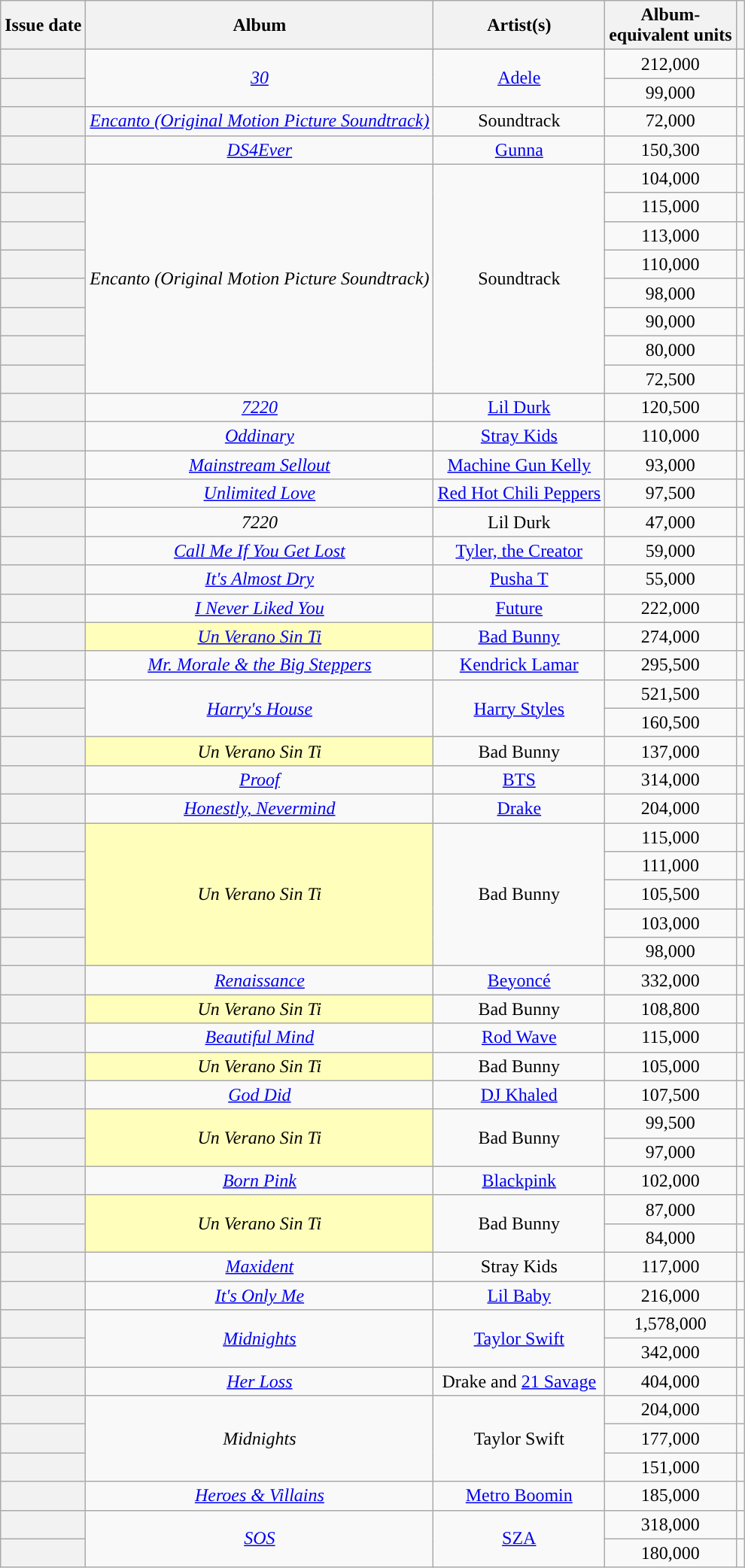<table class="wikitable sortable plainrowheaders" style="text-align: center">
<tr>
<th scope=col>Issue date</th>
<th scope=col>Album</th>
<th scope=col>Artist(s)</th>
<th scope=col>Album-<br>equivalent units</th>
<th scope=col class="unsortable"></th>
</tr>
<tr>
<th scope="row"></th>
<td rowspan="2"><em><a href='#'>30</a></em></td>
<td rowspan="2"><a href='#'>Adele</a></td>
<td>212,000</td>
<td></td>
</tr>
<tr>
<th scope="row"></th>
<td>99,000</td>
<td></td>
</tr>
<tr>
<th scope="row"></th>
<td><em><a href='#'>Encanto (Original Motion Picture Soundtrack)</a></em></td>
<td>Soundtrack</td>
<td>72,000</td>
<td></td>
</tr>
<tr>
<th scope="row"></th>
<td><em><a href='#'>DS4Ever</a></em></td>
<td><a href='#'>Gunna</a></td>
<td>150,300</td>
<td></td>
</tr>
<tr>
<th scope="row"></th>
<td rowspan="8"><em>Encanto (Original Motion Picture Soundtrack)</em></td>
<td rowspan="8">Soundtrack</td>
<td>104,000</td>
<td></td>
</tr>
<tr>
<th scope="row"></th>
<td>115,000</td>
<td></td>
</tr>
<tr>
<th scope="row"></th>
<td>113,000</td>
<td></td>
</tr>
<tr>
<th scope="row"></th>
<td>110,000</td>
<td></td>
</tr>
<tr>
<th scope="row"></th>
<td>98,000</td>
<td></td>
</tr>
<tr>
<th scope="row"></th>
<td>90,000</td>
<td></td>
</tr>
<tr>
<th scope="row"></th>
<td>80,000</td>
<td></td>
</tr>
<tr>
<th scope="row"></th>
<td>72,500</td>
<td></td>
</tr>
<tr>
<th scope="row"></th>
<td><em><a href='#'>7220</a></em></td>
<td><a href='#'>Lil Durk</a></td>
<td>120,500</td>
<td></td>
</tr>
<tr>
<th scope="row"></th>
<td><em><a href='#'>Oddinary</a></em></td>
<td><a href='#'>Stray Kids</a></td>
<td>110,000</td>
<td></td>
</tr>
<tr>
<th scope="row"></th>
<td><em><a href='#'>Mainstream Sellout</a></em></td>
<td><a href='#'>Machine Gun Kelly</a></td>
<td>93,000</td>
<td></td>
</tr>
<tr>
<th scope="row"></th>
<td><em><a href='#'>Unlimited Love</a></em></td>
<td><a href='#'>Red Hot Chili Peppers</a></td>
<td>97,500</td>
<td></td>
</tr>
<tr>
<th scope="row"></th>
<td><em>7220</em></td>
<td>Lil Durk</td>
<td>47,000</td>
<td></td>
</tr>
<tr>
<th scope="row"></th>
<td><em><a href='#'>Call Me If You Get Lost</a></em></td>
<td><a href='#'>Tyler, the Creator</a></td>
<td>59,000</td>
<td></td>
</tr>
<tr>
<th scope="row"></th>
<td><em><a href='#'>It's Almost Dry</a></em></td>
<td><a href='#'>Pusha T</a></td>
<td>55,000</td>
<td></td>
</tr>
<tr>
<th scope="row"></th>
<td><em><a href='#'>I Never Liked You</a></em></td>
<td><a href='#'>Future</a></td>
<td>222,000</td>
<td></td>
</tr>
<tr>
<th scope="row"></th>
<td style="background-color:#FFFFBB"><em><a href='#'>Un Verano Sin Ti</a></em> </td>
<td><a href='#'>Bad Bunny</a></td>
<td>274,000</td>
<td></td>
</tr>
<tr>
<th scope="row"></th>
<td><em><a href='#'>Mr. Morale & the Big Steppers</a></em></td>
<td><a href='#'>Kendrick Lamar</a></td>
<td>295,500</td>
<td></td>
</tr>
<tr>
<th scope="row"></th>
<td rowspan="2"><em><a href='#'>Harry's House</a></em></td>
<td rowspan="2"><a href='#'>Harry Styles</a></td>
<td>521,500</td>
<td></td>
</tr>
<tr>
<th scope="row"></th>
<td>160,500</td>
<td></td>
</tr>
<tr>
<th scope="row"></th>
<td style="background-color:#FFFFBB"><em>Un Verano Sin Ti</em> </td>
<td>Bad Bunny</td>
<td>137,000</td>
<td></td>
</tr>
<tr>
<th scope="row"></th>
<td><em><a href='#'>Proof</a></em></td>
<td><a href='#'>BTS</a></td>
<td>314,000</td>
<td></td>
</tr>
<tr>
<th scope="row"></th>
<td><em><a href='#'>Honestly, Nevermind</a></em></td>
<td><a href='#'>Drake</a></td>
<td>204,000</td>
<td></td>
</tr>
<tr>
<th scope="row"></th>
<td rowspan="5" style="background-color:#FFFFBB"><em>Un Verano Sin Ti</em> </td>
<td rowspan="5">Bad Bunny</td>
<td>115,000</td>
<td></td>
</tr>
<tr>
<th scope="row"></th>
<td>111,000</td>
<td></td>
</tr>
<tr>
<th scope="row"></th>
<td>105,500</td>
<td></td>
</tr>
<tr>
<th scope="row"></th>
<td>103,000</td>
<td></td>
</tr>
<tr>
<th scope="row"></th>
<td>98,000</td>
<td></td>
</tr>
<tr>
<th scope="row"></th>
<td><em><a href='#'>Renaissance</a></em></td>
<td><a href='#'>Beyoncé</a></td>
<td>332,000</td>
<td></td>
</tr>
<tr>
<th scope="row"></th>
<td style="background-color:#FFFFBB"><em>Un Verano Sin Ti</em> </td>
<td>Bad Bunny</td>
<td>108,800</td>
<td></td>
</tr>
<tr>
<th scope="row"></th>
<td><em><a href='#'>Beautiful Mind</a></em></td>
<td><a href='#'>Rod Wave</a></td>
<td>115,000</td>
<td></td>
</tr>
<tr>
<th scope="row"></th>
<td style="background-color:#FFFFBB"><em>Un Verano Sin Ti</em> </td>
<td>Bad Bunny</td>
<td>105,000</td>
<td></td>
</tr>
<tr>
<th scope="row"></th>
<td><em><a href='#'>God Did</a></em></td>
<td><a href='#'>DJ Khaled</a></td>
<td>107,500</td>
<td></td>
</tr>
<tr>
<th scope="row"></th>
<td rowspan="2" style="background-color:#FFFFBB"><em>Un Verano Sin Ti</em> </td>
<td rowspan="2">Bad Bunny</td>
<td>99,500</td>
<td></td>
</tr>
<tr>
<th scope="row"></th>
<td>97,000</td>
<td></td>
</tr>
<tr>
<th scope="row"></th>
<td><em><a href='#'>Born Pink</a></em></td>
<td><a href='#'>Blackpink</a></td>
<td>102,000</td>
<td></td>
</tr>
<tr>
<th scope="row"></th>
<td rowspan="2" style="background-color:#FFFFBB"><em>Un Verano Sin Ti</em> </td>
<td rowspan="2">Bad Bunny</td>
<td>87,000</td>
<td></td>
</tr>
<tr>
<th scope="row"></th>
<td>84,000</td>
<td></td>
</tr>
<tr>
<th scope="row"></th>
<td><em><a href='#'>Maxident</a></em></td>
<td>Stray Kids</td>
<td>117,000</td>
<td></td>
</tr>
<tr>
<th scope="row"></th>
<td><em><a href='#'>It's Only Me</a></em></td>
<td><a href='#'>Lil Baby</a></td>
<td>216,000</td>
<td></td>
</tr>
<tr>
<th scope="row"></th>
<td rowspan="2"><em><a href='#'>Midnights</a></em></td>
<td rowspan="2"><a href='#'>Taylor Swift</a></td>
<td>1,578,000</td>
<td></td>
</tr>
<tr>
<th scope="row"></th>
<td>342,000</td>
<td></td>
</tr>
<tr>
<th scope="row"></th>
<td><em><a href='#'>Her Loss</a></em></td>
<td>Drake and <a href='#'>21 Savage</a></td>
<td>404,000</td>
<td></td>
</tr>
<tr>
<th scope="row"></th>
<td rowspan="3"><em>Midnights</em></td>
<td rowspan="3">Taylor Swift</td>
<td>204,000</td>
<td></td>
</tr>
<tr>
<th scope="row"></th>
<td>177,000</td>
<td></td>
</tr>
<tr>
<th scope="row"></th>
<td>151,000</td>
<td></td>
</tr>
<tr>
<th scope="row"></th>
<td><em><a href='#'>Heroes & Villains</a></em></td>
<td><a href='#'>Metro Boomin</a></td>
<td>185,000</td>
<td></td>
</tr>
<tr>
<th scope="row"></th>
<td rowspan="2"><em><a href='#'>SOS</a></em></td>
<td rowspan="2"><a href='#'>SZA</a></td>
<td>318,000</td>
<td></td>
</tr>
<tr>
<th scope="row"></th>
<td>180,000</td>
<td></td>
</tr>
</table>
